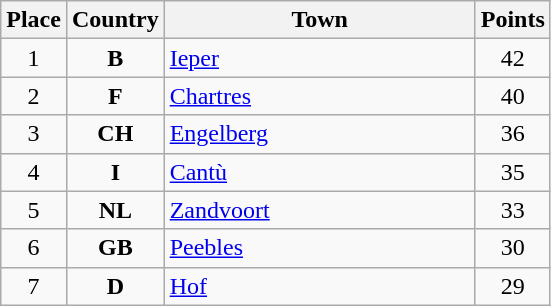<table class="wikitable">
<tr>
<th width="25">Place</th>
<th width="25">Country</th>
<th width="200">Town</th>
<th width="25">Points</th>
</tr>
<tr>
<td align="center">1</td>
<td align="center"><strong>B</strong></td>
<td align="left"><a href='#'>Ieper</a></td>
<td align="center">42</td>
</tr>
<tr>
<td align="center">2</td>
<td align="center"><strong>F</strong></td>
<td align="left"><a href='#'>Chartres</a></td>
<td align="center">40</td>
</tr>
<tr>
<td align="center">3</td>
<td align="center"><strong>CH</strong></td>
<td align="left"><a href='#'>Engelberg</a></td>
<td align="center">36</td>
</tr>
<tr>
<td align="center">4</td>
<td align="center"><strong>I</strong></td>
<td align="left"><a href='#'>Cantù</a></td>
<td align="center">35</td>
</tr>
<tr>
<td align="center">5</td>
<td align="center"><strong>NL</strong></td>
<td align="left"><a href='#'>Zandvoort</a></td>
<td align="center">33</td>
</tr>
<tr>
<td align="center">6</td>
<td align="center"><strong>GB</strong></td>
<td align="left"><a href='#'>Peebles</a></td>
<td align="center">30</td>
</tr>
<tr>
<td align="center">7</td>
<td align="center"><strong>D</strong></td>
<td align="left"><a href='#'>Hof</a></td>
<td align="center">29</td>
</tr>
</table>
